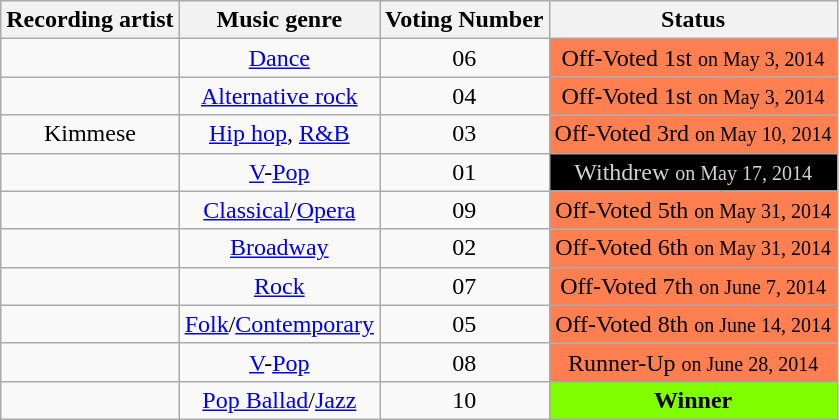<table class="wikitable sortable">
<tr>
<th>Recording artist</th>
<th>Music genre</th>
<th>Voting Number</th>
<th>Status</th>
</tr>
<tr align=center>
<td></td>
<td><a href='#'>Dance</a></td>
<td>06</td>
<td style="background-color: coral; text-align:center;">Off-Voted 1st <small>on May 3, 2014</small></td>
</tr>
<tr align=center>
<td></td>
<td><a href='#'>Alternative rock</a></td>
<td>04</td>
<td style="background-color: coral; text-align:center;">Off-Voted 1st <small>on May 3, 2014</small></td>
</tr>
<tr align=center>
<td>Kimmese</td>
<td><a href='#'>Hip hop</a>, <a href='#'>R&B</a></td>
<td>03</td>
<td style="background-color: coral; text-align:center;">Off-Voted 3rd <small>on May 10, 2014</small></td>
</tr>
<tr align=center>
<td></td>
<td><a href='#'>V</a>-<a href='#'>Pop</a></td>
<td>01</td>
<td style="background-color: black; color:lightgray; text-align:center;">Withdrew <small>on May 17, 2014</small></td>
</tr>
<tr align=center>
<td></td>
<td><a href='#'>Classical</a>/<a href='#'>Opera</a></td>
<td>09</td>
<td style="background-color: coral; text-align:center;">Off-Voted 5th <small>on May 31, 2014</small></td>
</tr>
<tr align=center>
<td></td>
<td><a href='#'>Broadway</a></td>
<td>02</td>
<td style="background-color: coral; text-align:center;">Off-Voted 6th <small>on May 31, 2014</small></td>
</tr>
<tr align=center>
<td></td>
<td><a href='#'>Rock</a></td>
<td>07</td>
<td style="background-color: coral; text-align:center;">Off-Voted 7th <small>on June 7, 2014</small></td>
</tr>
<tr align=center>
<td></td>
<td><a href='#'>Folk</a>/<a href='#'>Contemporary</a></td>
<td>05</td>
<td style="background-color: coral; text-align:center;">Off-Voted 8th <small>on June 14, 2014</small></td>
</tr>
<tr align=center>
<td></td>
<td><a href='#'>V</a>-<a href='#'>Pop</a></td>
<td>08</td>
<td style="background-color: coral; text-align:center;">Runner-Up <small>on June 28, 2014</small></td>
</tr>
<tr align=center>
<td></td>
<td><a href='#'>Pop Ballad</a>/<a href='#'>Jazz</a></td>
<td>10</td>
<td bgcolor="#7FFF00"><strong>Winner</strong></td>
</tr>
</table>
